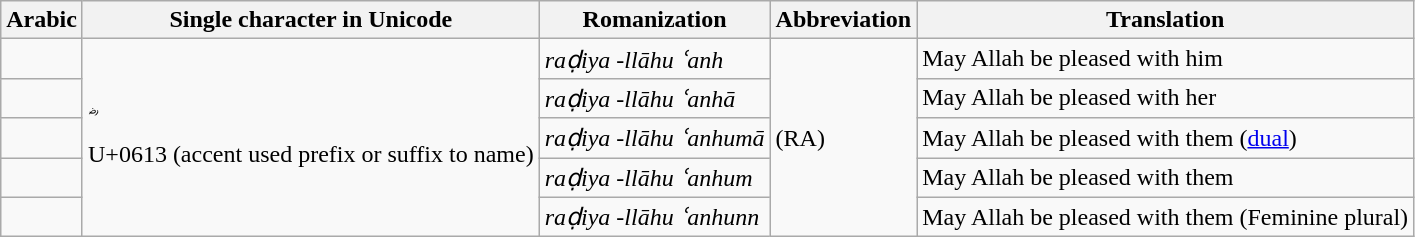<table class="wikitable">
<tr>
<th>Arabic</th>
<th>Single character in Unicode</th>
<th>Romanization</th>
<th>Abbreviation</th>
<th>Translation</th>
</tr>
<tr>
<td></td>
<td rowspan="5"><big>ؓ</big><br>U+0613
(accent used prefix or suffix to name)</td>
<td><em>raḍiya -llāhu ʿanh</em></td>
<td rowspan="5">(RA)</td>
<td>May Allah be pleased with him</td>
</tr>
<tr>
<td></td>
<td><em>raḍiya -llāhu ʿanhā</em></td>
<td>May Allah be pleased with her</td>
</tr>
<tr>
<td></td>
<td><em>raḍiya -llāhu ʿanhumā</em></td>
<td>May Allah be pleased with them (<a href='#'>dual</a>)</td>
</tr>
<tr>
<td></td>
<td><em>raḍiya -llāhu ʿanhum</em></td>
<td>May Allah be pleased with them</td>
</tr>
<tr>
<td></td>
<td><em>raḍiya -llāhu ʿanhunn</em></td>
<td>May Allah be pleased with them (Feminine plural)</td>
</tr>
</table>
